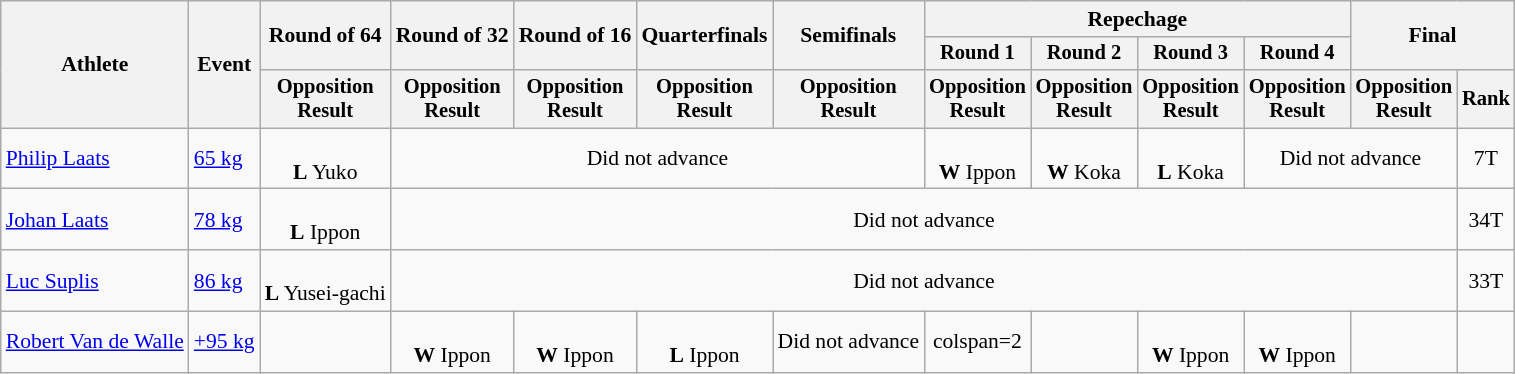<table class="wikitable" style="font-size:90%">
<tr>
<th rowspan="3">Athlete</th>
<th rowspan="3">Event</th>
<th rowspan="2">Round of 64</th>
<th rowspan="2">Round of 32</th>
<th rowspan="2">Round of 16</th>
<th rowspan="2">Quarterfinals</th>
<th rowspan="2">Semifinals</th>
<th colspan=4>Repechage</th>
<th rowspan="2" colspan=2>Final</th>
</tr>
<tr style="font-size:95%">
<th>Round 1</th>
<th>Round 2</th>
<th>Round 3</th>
<th>Round 4</th>
</tr>
<tr style="font-size:95%">
<th>Opposition<br>Result</th>
<th>Opposition<br>Result</th>
<th>Opposition<br>Result</th>
<th>Opposition<br>Result</th>
<th>Opposition<br>Result</th>
<th>Opposition<br>Result</th>
<th>Opposition<br>Result</th>
<th>Opposition<br>Result</th>
<th>Opposition<br>Result</th>
<th>Opposition<br>Result</th>
<th>Rank</th>
</tr>
<tr align=center>
<td align=left><a href='#'>Philip Laats</a></td>
<td align=left><a href='#'>65 kg</a></td>
<td><br><strong>L</strong> Yuko</td>
<td colspan=4>Did not advance</td>
<td><br><strong>W</strong> Ippon</td>
<td><br><strong>W</strong> Koka</td>
<td><br><strong>L</strong> Koka</td>
<td colspan=2>Did not advance</td>
<td>7T</td>
</tr>
<tr align=center>
<td align=left><a href='#'>Johan Laats</a></td>
<td align=left><a href='#'>78 kg</a></td>
<td><br><strong>L</strong> Ippon</td>
<td colspan=9>Did not advance</td>
<td>34T</td>
</tr>
<tr align=center>
<td align=left><a href='#'>Luc Suplis</a></td>
<td align=left><a href='#'>86 kg</a></td>
<td><br><strong>L</strong> Yusei-gachi</td>
<td colspan=9>Did not advance</td>
<td>33T</td>
</tr>
<tr align=center>
<td align=left><a href='#'>Robert Van de Walle</a></td>
<td align=left><a href='#'>+95 kg</a></td>
<td></td>
<td><br><strong>W</strong> Ippon</td>
<td><br><strong>W</strong> Ippon</td>
<td><br><strong>L</strong> Ippon</td>
<td>Did not advance</td>
<td>colspan=2 </td>
<td></td>
<td><br><strong>W</strong> Ippon</td>
<td><br><strong>W</strong> Ippon</td>
<td></td>
</tr>
</table>
